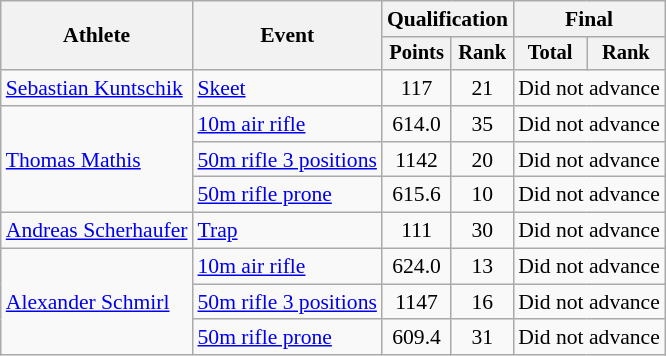<table class="wikitable" style="font-size:90%">
<tr>
<th rowspan="2">Athlete</th>
<th rowspan="2">Event</th>
<th colspan=2>Qualification</th>
<th colspan=2>Final</th>
</tr>
<tr style="font-size:95%">
<th>Points</th>
<th>Rank</th>
<th>Total</th>
<th>Rank</th>
</tr>
<tr align=center>
<td align=left><a href='#'>Sebastian Kuntschik</a></td>
<td align=left><a href='#'>Skeet</a></td>
<td>117</td>
<td>21</td>
<td colspan=2>Did not advance</td>
</tr>
<tr align=center>
<td align=left rowspan=3><a href='#'>Thomas Mathis</a></td>
<td align=left><a href='#'>10m air rifle</a></td>
<td>614.0</td>
<td>35</td>
<td colspan=2>Did not advance</td>
</tr>
<tr align=center>
<td align=left><a href='#'>50m rifle 3 positions</a></td>
<td>1142</td>
<td>20</td>
<td colspan=2>Did not advance</td>
</tr>
<tr align=center>
<td align=left><a href='#'>50m rifle prone</a></td>
<td>615.6</td>
<td>10</td>
<td colspan=2>Did not advance</td>
</tr>
<tr align=center>
<td align=left><a href='#'>Andreas Scherhaufer</a></td>
<td align=left><a href='#'>Trap</a></td>
<td>111</td>
<td>30</td>
<td colspan=2>Did not advance</td>
</tr>
<tr align=center>
<td align=left rowspan=3><a href='#'>Alexander Schmirl</a></td>
<td align=left><a href='#'>10m air rifle</a></td>
<td>624.0</td>
<td>13</td>
<td colspan=2>Did not advance</td>
</tr>
<tr align=center>
<td align=left><a href='#'>50m rifle 3 positions</a></td>
<td>1147</td>
<td>16</td>
<td colspan=2>Did not advance</td>
</tr>
<tr align=center>
<td align=left><a href='#'>50m rifle prone</a></td>
<td>609.4</td>
<td>31</td>
<td colspan=2>Did not advance</td>
</tr>
</table>
